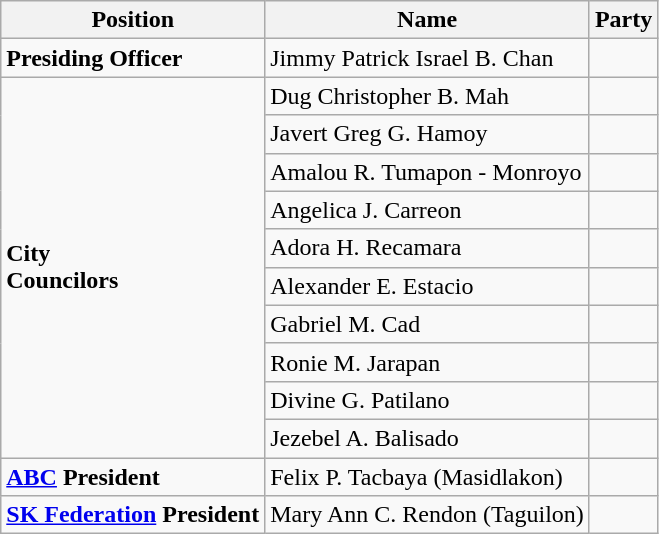<table class=wikitable>
<tr>
<th>Position</th>
<th>Name</th>
<th colspan=2>Party</th>
</tr>
<tr>
<td><strong>Presiding Officer</strong></td>
<td>Jimmy Patrick Israel B. Chan</td>
<td></td>
</tr>
<tr>
<td rowspan=10><strong>City<br>Councilors</strong></td>
<td>Dug Christopher B. Mah</td>
<td></td>
</tr>
<tr>
<td>Javert Greg G. Hamoy</td>
<td></td>
</tr>
<tr>
<td>Amalou R. Tumapon - Monroyo</td>
<td></td>
</tr>
<tr>
<td>Angelica J. Carreon</td>
<td></td>
</tr>
<tr>
<td>Adora H. Recamara</td>
<td></td>
</tr>
<tr>
<td>Alexander E. Estacio</td>
<td></td>
</tr>
<tr>
<td>Gabriel M. Cad</td>
<td></td>
</tr>
<tr>
<td>Ronie M. Jarapan</td>
<td></td>
</tr>
<tr>
<td>Divine G. Patilano</td>
<td></td>
</tr>
<tr>
<td>Jezebel A. Balisado</td>
<td></td>
</tr>
<tr>
<td><strong><a href='#'>ABC</a> President</strong></td>
<td>Felix P. Tacbaya (Masidlakon)</td>
<td></td>
</tr>
<tr>
<td><strong><a href='#'>SK Federation</a> President</strong></td>
<td>Mary Ann C. Rendon (Taguilon)</td>
<td></td>
</tr>
</table>
